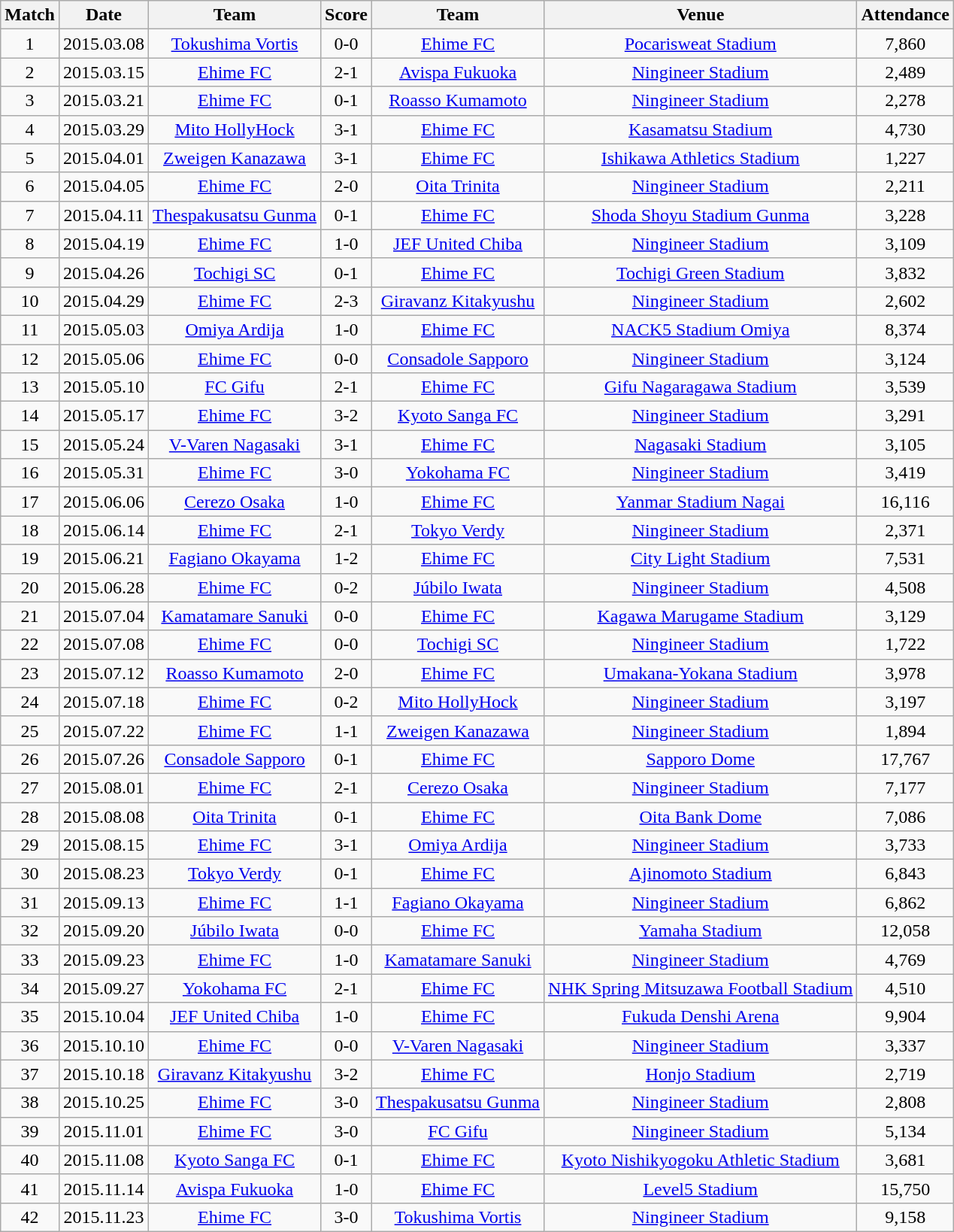<table class="wikitable" style="text-align:center;">
<tr>
<th>Match</th>
<th>Date</th>
<th>Team</th>
<th>Score</th>
<th>Team</th>
<th>Venue</th>
<th>Attendance</th>
</tr>
<tr>
<td>1</td>
<td>2015.03.08</td>
<td><a href='#'>Tokushima Vortis</a></td>
<td>0-0</td>
<td><a href='#'>Ehime FC</a></td>
<td><a href='#'>Pocarisweat Stadium</a></td>
<td>7,860</td>
</tr>
<tr>
<td>2</td>
<td>2015.03.15</td>
<td><a href='#'>Ehime FC</a></td>
<td>2-1</td>
<td><a href='#'>Avispa Fukuoka</a></td>
<td><a href='#'>Ningineer Stadium</a></td>
<td>2,489</td>
</tr>
<tr>
<td>3</td>
<td>2015.03.21</td>
<td><a href='#'>Ehime FC</a></td>
<td>0-1</td>
<td><a href='#'>Roasso Kumamoto</a></td>
<td><a href='#'>Ningineer Stadium</a></td>
<td>2,278</td>
</tr>
<tr>
<td>4</td>
<td>2015.03.29</td>
<td><a href='#'>Mito HollyHock</a></td>
<td>3-1</td>
<td><a href='#'>Ehime FC</a></td>
<td><a href='#'>Kasamatsu Stadium</a></td>
<td>4,730</td>
</tr>
<tr>
<td>5</td>
<td>2015.04.01</td>
<td><a href='#'>Zweigen Kanazawa</a></td>
<td>3-1</td>
<td><a href='#'>Ehime FC</a></td>
<td><a href='#'>Ishikawa Athletics Stadium</a></td>
<td>1,227</td>
</tr>
<tr>
<td>6</td>
<td>2015.04.05</td>
<td><a href='#'>Ehime FC</a></td>
<td>2-0</td>
<td><a href='#'>Oita Trinita</a></td>
<td><a href='#'>Ningineer Stadium</a></td>
<td>2,211</td>
</tr>
<tr>
<td>7</td>
<td>2015.04.11</td>
<td><a href='#'>Thespakusatsu Gunma</a></td>
<td>0-1</td>
<td><a href='#'>Ehime FC</a></td>
<td><a href='#'>Shoda Shoyu Stadium Gunma</a></td>
<td>3,228</td>
</tr>
<tr>
<td>8</td>
<td>2015.04.19</td>
<td><a href='#'>Ehime FC</a></td>
<td>1-0</td>
<td><a href='#'>JEF United Chiba</a></td>
<td><a href='#'>Ningineer Stadium</a></td>
<td>3,109</td>
</tr>
<tr>
<td>9</td>
<td>2015.04.26</td>
<td><a href='#'>Tochigi SC</a></td>
<td>0-1</td>
<td><a href='#'>Ehime FC</a></td>
<td><a href='#'>Tochigi Green Stadium</a></td>
<td>3,832</td>
</tr>
<tr>
<td>10</td>
<td>2015.04.29</td>
<td><a href='#'>Ehime FC</a></td>
<td>2-3</td>
<td><a href='#'>Giravanz Kitakyushu</a></td>
<td><a href='#'>Ningineer Stadium</a></td>
<td>2,602</td>
</tr>
<tr>
<td>11</td>
<td>2015.05.03</td>
<td><a href='#'>Omiya Ardija</a></td>
<td>1-0</td>
<td><a href='#'>Ehime FC</a></td>
<td><a href='#'>NACK5 Stadium Omiya</a></td>
<td>8,374</td>
</tr>
<tr>
<td>12</td>
<td>2015.05.06</td>
<td><a href='#'>Ehime FC</a></td>
<td>0-0</td>
<td><a href='#'>Consadole Sapporo</a></td>
<td><a href='#'>Ningineer Stadium</a></td>
<td>3,124</td>
</tr>
<tr>
<td>13</td>
<td>2015.05.10</td>
<td><a href='#'>FC Gifu</a></td>
<td>2-1</td>
<td><a href='#'>Ehime FC</a></td>
<td><a href='#'>Gifu Nagaragawa Stadium</a></td>
<td>3,539</td>
</tr>
<tr>
<td>14</td>
<td>2015.05.17</td>
<td><a href='#'>Ehime FC</a></td>
<td>3-2</td>
<td><a href='#'>Kyoto Sanga FC</a></td>
<td><a href='#'>Ningineer Stadium</a></td>
<td>3,291</td>
</tr>
<tr>
<td>15</td>
<td>2015.05.24</td>
<td><a href='#'>V-Varen Nagasaki</a></td>
<td>3-1</td>
<td><a href='#'>Ehime FC</a></td>
<td><a href='#'>Nagasaki Stadium</a></td>
<td>3,105</td>
</tr>
<tr>
<td>16</td>
<td>2015.05.31</td>
<td><a href='#'>Ehime FC</a></td>
<td>3-0</td>
<td><a href='#'>Yokohama FC</a></td>
<td><a href='#'>Ningineer Stadium</a></td>
<td>3,419</td>
</tr>
<tr>
<td>17</td>
<td>2015.06.06</td>
<td><a href='#'>Cerezo Osaka</a></td>
<td>1-0</td>
<td><a href='#'>Ehime FC</a></td>
<td><a href='#'>Yanmar Stadium Nagai</a></td>
<td>16,116</td>
</tr>
<tr>
<td>18</td>
<td>2015.06.14</td>
<td><a href='#'>Ehime FC</a></td>
<td>2-1</td>
<td><a href='#'>Tokyo Verdy</a></td>
<td><a href='#'>Ningineer Stadium</a></td>
<td>2,371</td>
</tr>
<tr>
<td>19</td>
<td>2015.06.21</td>
<td><a href='#'>Fagiano Okayama</a></td>
<td>1-2</td>
<td><a href='#'>Ehime FC</a></td>
<td><a href='#'>City Light Stadium</a></td>
<td>7,531</td>
</tr>
<tr>
<td>20</td>
<td>2015.06.28</td>
<td><a href='#'>Ehime FC</a></td>
<td>0-2</td>
<td><a href='#'>Júbilo Iwata</a></td>
<td><a href='#'>Ningineer Stadium</a></td>
<td>4,508</td>
</tr>
<tr>
<td>21</td>
<td>2015.07.04</td>
<td><a href='#'>Kamatamare Sanuki</a></td>
<td>0-0</td>
<td><a href='#'>Ehime FC</a></td>
<td><a href='#'>Kagawa Marugame Stadium</a></td>
<td>3,129</td>
</tr>
<tr>
<td>22</td>
<td>2015.07.08</td>
<td><a href='#'>Ehime FC</a></td>
<td>0-0</td>
<td><a href='#'>Tochigi SC</a></td>
<td><a href='#'>Ningineer Stadium</a></td>
<td>1,722</td>
</tr>
<tr>
<td>23</td>
<td>2015.07.12</td>
<td><a href='#'>Roasso Kumamoto</a></td>
<td>2-0</td>
<td><a href='#'>Ehime FC</a></td>
<td><a href='#'>Umakana-Yokana Stadium</a></td>
<td>3,978</td>
</tr>
<tr>
<td>24</td>
<td>2015.07.18</td>
<td><a href='#'>Ehime FC</a></td>
<td>0-2</td>
<td><a href='#'>Mito HollyHock</a></td>
<td><a href='#'>Ningineer Stadium</a></td>
<td>3,197</td>
</tr>
<tr>
<td>25</td>
<td>2015.07.22</td>
<td><a href='#'>Ehime FC</a></td>
<td>1-1</td>
<td><a href='#'>Zweigen Kanazawa</a></td>
<td><a href='#'>Ningineer Stadium</a></td>
<td>1,894</td>
</tr>
<tr>
<td>26</td>
<td>2015.07.26</td>
<td><a href='#'>Consadole Sapporo</a></td>
<td>0-1</td>
<td><a href='#'>Ehime FC</a></td>
<td><a href='#'>Sapporo Dome</a></td>
<td>17,767</td>
</tr>
<tr>
<td>27</td>
<td>2015.08.01</td>
<td><a href='#'>Ehime FC</a></td>
<td>2-1</td>
<td><a href='#'>Cerezo Osaka</a></td>
<td><a href='#'>Ningineer Stadium</a></td>
<td>7,177</td>
</tr>
<tr>
<td>28</td>
<td>2015.08.08</td>
<td><a href='#'>Oita Trinita</a></td>
<td>0-1</td>
<td><a href='#'>Ehime FC</a></td>
<td><a href='#'>Oita Bank Dome</a></td>
<td>7,086</td>
</tr>
<tr>
<td>29</td>
<td>2015.08.15</td>
<td><a href='#'>Ehime FC</a></td>
<td>3-1</td>
<td><a href='#'>Omiya Ardija</a></td>
<td><a href='#'>Ningineer Stadium</a></td>
<td>3,733</td>
</tr>
<tr>
<td>30</td>
<td>2015.08.23</td>
<td><a href='#'>Tokyo Verdy</a></td>
<td>0-1</td>
<td><a href='#'>Ehime FC</a></td>
<td><a href='#'>Ajinomoto Stadium</a></td>
<td>6,843</td>
</tr>
<tr>
<td>31</td>
<td>2015.09.13</td>
<td><a href='#'>Ehime FC</a></td>
<td>1-1</td>
<td><a href='#'>Fagiano Okayama</a></td>
<td><a href='#'>Ningineer Stadium</a></td>
<td>6,862</td>
</tr>
<tr>
<td>32</td>
<td>2015.09.20</td>
<td><a href='#'>Júbilo Iwata</a></td>
<td>0-0</td>
<td><a href='#'>Ehime FC</a></td>
<td><a href='#'>Yamaha Stadium</a></td>
<td>12,058</td>
</tr>
<tr>
<td>33</td>
<td>2015.09.23</td>
<td><a href='#'>Ehime FC</a></td>
<td>1-0</td>
<td><a href='#'>Kamatamare Sanuki</a></td>
<td><a href='#'>Ningineer Stadium</a></td>
<td>4,769</td>
</tr>
<tr>
<td>34</td>
<td>2015.09.27</td>
<td><a href='#'>Yokohama FC</a></td>
<td>2-1</td>
<td><a href='#'>Ehime FC</a></td>
<td><a href='#'>NHK Spring Mitsuzawa Football Stadium</a></td>
<td>4,510</td>
</tr>
<tr>
<td>35</td>
<td>2015.10.04</td>
<td><a href='#'>JEF United Chiba</a></td>
<td>1-0</td>
<td><a href='#'>Ehime FC</a></td>
<td><a href='#'>Fukuda Denshi Arena</a></td>
<td>9,904</td>
</tr>
<tr>
<td>36</td>
<td>2015.10.10</td>
<td><a href='#'>Ehime FC</a></td>
<td>0-0</td>
<td><a href='#'>V-Varen Nagasaki</a></td>
<td><a href='#'>Ningineer Stadium</a></td>
<td>3,337</td>
</tr>
<tr>
<td>37</td>
<td>2015.10.18</td>
<td><a href='#'>Giravanz Kitakyushu</a></td>
<td>3-2</td>
<td><a href='#'>Ehime FC</a></td>
<td><a href='#'>Honjo Stadium</a></td>
<td>2,719</td>
</tr>
<tr>
<td>38</td>
<td>2015.10.25</td>
<td><a href='#'>Ehime FC</a></td>
<td>3-0</td>
<td><a href='#'>Thespakusatsu Gunma</a></td>
<td><a href='#'>Ningineer Stadium</a></td>
<td>2,808</td>
</tr>
<tr>
<td>39</td>
<td>2015.11.01</td>
<td><a href='#'>Ehime FC</a></td>
<td>3-0</td>
<td><a href='#'>FC Gifu</a></td>
<td><a href='#'>Ningineer Stadium</a></td>
<td>5,134</td>
</tr>
<tr>
<td>40</td>
<td>2015.11.08</td>
<td><a href='#'>Kyoto Sanga FC</a></td>
<td>0-1</td>
<td><a href='#'>Ehime FC</a></td>
<td><a href='#'>Kyoto Nishikyogoku Athletic Stadium</a></td>
<td>3,681</td>
</tr>
<tr>
<td>41</td>
<td>2015.11.14</td>
<td><a href='#'>Avispa Fukuoka</a></td>
<td>1-0</td>
<td><a href='#'>Ehime FC</a></td>
<td><a href='#'>Level5 Stadium</a></td>
<td>15,750</td>
</tr>
<tr>
<td>42</td>
<td>2015.11.23</td>
<td><a href='#'>Ehime FC</a></td>
<td>3-0</td>
<td><a href='#'>Tokushima Vortis</a></td>
<td><a href='#'>Ningineer Stadium</a></td>
<td>9,158</td>
</tr>
</table>
